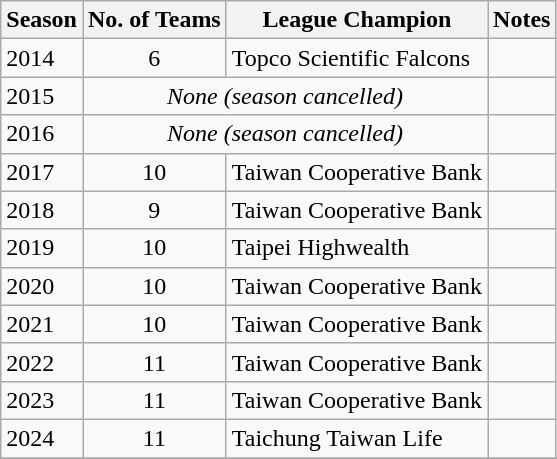<table class="wikitable">
<tr>
<th>Season</th>
<th>No. of Teams</th>
<th>League Champion</th>
<th>Notes</th>
</tr>
<tr>
<td>2014</td>
<td align=center>6</td>
<td>Topco Scientific Falcons</td>
<td></td>
</tr>
<tr>
<td>2015</td>
<td align="center" colspan="2"><em>None (season cancelled)</em></td>
<td></td>
</tr>
<tr>
<td>2016</td>
<td align="center" colspan="2"><em>None (season cancelled)</em></td>
<td></td>
</tr>
<tr>
<td>2017</td>
<td align=center>10</td>
<td>Taiwan Cooperative Bank</td>
<td></td>
</tr>
<tr>
<td>2018</td>
<td align=center>9</td>
<td>Taiwan Cooperative Bank</td>
<td></td>
</tr>
<tr>
<td>2019</td>
<td align=center>10</td>
<td>Taipei Highwealth</td>
<td></td>
</tr>
<tr>
<td>2020</td>
<td align=center>10</td>
<td>Taiwan Cooperative Bank</td>
<td></td>
</tr>
<tr>
<td>2021</td>
<td align=center>10</td>
<td>Taiwan Cooperative Bank</td>
<td></td>
</tr>
<tr>
<td>2022</td>
<td align=center>11</td>
<td>Taiwan Cooperative Bank</td>
<td></td>
</tr>
<tr>
<td>2023</td>
<td align=center>11</td>
<td>Taiwan Cooperative Bank</td>
<td></td>
</tr>
<tr>
<td>2024</td>
<td align=center>11</td>
<td>Taichung Taiwan Life</td>
<td></td>
</tr>
<tr>
</tr>
</table>
